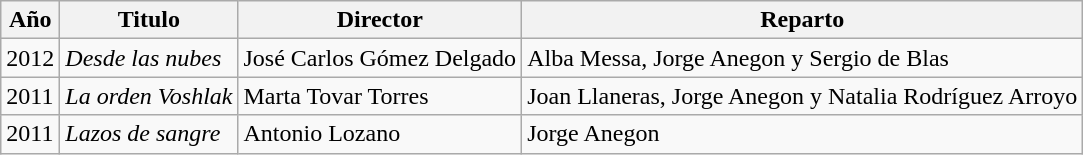<table class="wikitable sortable">
<tr>
<th>Año</th>
<th>Titulo</th>
<th>Director</th>
<th>Reparto</th>
</tr>
<tr>
<td>2012</td>
<td><em>Desde las nubes</em></td>
<td>José Carlos Gómez Delgado</td>
<td>Alba Messa, Jorge Anegon y Sergio de Blas</td>
</tr>
<tr>
<td>2011</td>
<td><em>La orden Voshlak</em></td>
<td>Marta Tovar Torres</td>
<td>Joan Llaneras, Jorge Anegon y Natalia Rodríguez Arroyo</td>
</tr>
<tr>
<td>2011</td>
<td><em>Lazos de sangre</em></td>
<td>Antonio Lozano</td>
<td>Jorge Anegon</td>
</tr>
</table>
